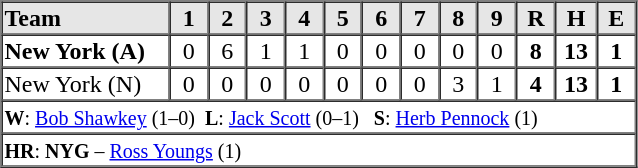<table border=1 cellspacing=0 width=425 style="margin-left:3em;">
<tr style="text-align:center; background-color:#e6e6e6;">
<th align=left width=125>Team</th>
<th width=25>1</th>
<th width=25>2</th>
<th width=25>3</th>
<th width=25>4</th>
<th width=25>5</th>
<th width=25>6</th>
<th width=25>7</th>
<th width=25>8</th>
<th width=25>9</th>
<th width=25>R</th>
<th width=25>H</th>
<th width=25>E</th>
</tr>
<tr style="text-align:center;">
<td align=left><strong>New York (A)</strong></td>
<td>0</td>
<td>6</td>
<td>1</td>
<td>1</td>
<td>0</td>
<td>0</td>
<td>0</td>
<td>0</td>
<td>0</td>
<td><strong>8</strong></td>
<td><strong>13</strong></td>
<td><strong>1</strong></td>
</tr>
<tr style="text-align:center;">
<td align=left>New York (N)</td>
<td>0</td>
<td>0</td>
<td>0</td>
<td>0</td>
<td>0</td>
<td>0</td>
<td>0</td>
<td>3</td>
<td>1</td>
<td><strong>4</strong></td>
<td><strong>13</strong></td>
<td><strong>1</strong></td>
</tr>
<tr style="text-align:left;">
<td colspan=13><small><strong>W</strong>: <a href='#'>Bob Shawkey</a> (1–0)  <strong>L</strong>: <a href='#'>Jack Scott</a> (0–1)   <strong>S</strong>: <a href='#'>Herb Pennock</a> (1)</small></td>
</tr>
<tr style="text-align:left;">
<td colspan=13><small><strong>HR</strong>: <strong>NYG</strong> – <a href='#'>Ross Youngs</a> (1)</small></td>
</tr>
</table>
